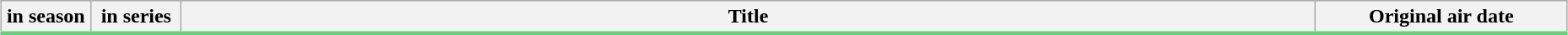<table class="wikitable" style="width:98%; margin:auto; background:#FFF;">
<tr style="border-bottom: 3px solid #4ce065;">
<th style="width:4em;"> in season</th>
<th style="width:4em;"> in series</th>
<th>Title</th>
<th style="width:12em;">Original air date</th>
</tr>
<tr>
</tr>
</table>
